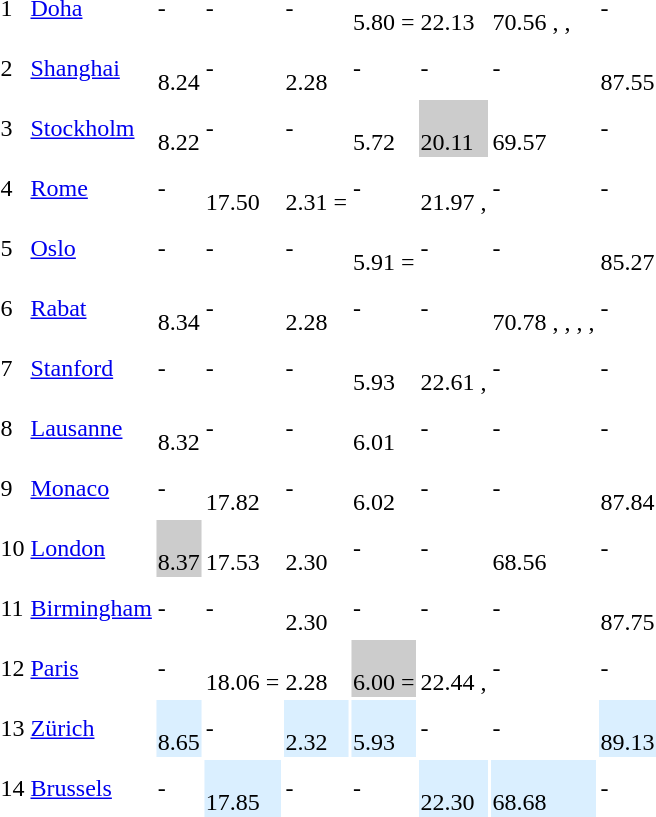<table>
<tr>
<td>1</td>
<td align=left><a href='#'>Doha</a></td>
<td>-</td>
<td>-</td>
<td>-</td>
<td><br>5.80 =</td>
<td><br>22.13</td>
<td><br>70.56 , , </td>
<td>-</td>
</tr>
<tr>
<td>2</td>
<td align=left><a href='#'>Shanghai</a></td>
<td><br>8.24</td>
<td>-</td>
<td><br>2.28 </td>
<td>-</td>
<td>-</td>
<td>-</td>
<td><br>87.55 </td>
</tr>
<tr>
<td>3</td>
<td align=left><a href='#'>Stockholm</a></td>
<td><br>8.22 </td>
<td>-</td>
<td>-</td>
<td><br>5.72</td>
<td style="background:#ccc;"><br>20.11</td>
<td><br>69.57</td>
<td>-</td>
</tr>
<tr>
<td>4</td>
<td align=left><a href='#'>Rome</a></td>
<td>-</td>
<td><br>17.50</td>
<td><br>2.31 =</td>
<td>-</td>
<td><br>21.97 , </td>
<td>-</td>
<td>-</td>
</tr>
<tr>
<td>5</td>
<td align=left><a href='#'>Oslo</a></td>
<td>-</td>
<td>-</td>
<td>-</td>
<td><br>5.91 =</td>
<td>-</td>
<td>-</td>
<td><br>85.27</td>
</tr>
<tr>
<td>6</td>
<td align=left><a href='#'>Rabat</a></td>
<td><br>8.34 </td>
<td>-</td>
<td><br>2.28</td>
<td>-</td>
<td>-</td>
<td><br>70.78 , , , , </td>
<td>-</td>
</tr>
<tr>
<td>7</td>
<td align=left><a href='#'>Stanford</a></td>
<td>-</td>
<td>-</td>
<td>-</td>
<td><br>5.93</td>
<td><br>22.61   , </td>
<td>-</td>
<td>-</td>
</tr>
<tr>
<td>8</td>
<td align=left><a href='#'>Lausanne</a></td>
<td><br>8.32</td>
<td>-</td>
<td>-</td>
<td><br>6.01    </td>
<td>-</td>
<td>-</td>
<td>-</td>
</tr>
<tr>
<td>9</td>
<td align=left><a href='#'>Monaco</a></td>
<td>-</td>
<td><br>17.82  </td>
<td>-</td>
<td><br>6.02    </td>
<td>-</td>
<td>-</td>
<td><br>87.84</td>
</tr>
<tr>
<td>10</td>
<td align=left><a href='#'>London</a></td>
<td style="background:#ccc;"><br>8.37 </td>
<td><br>17.53 </td>
<td><br>2.30</td>
<td>-</td>
<td>-</td>
<td><br>68.56 </td>
<td>-</td>
</tr>
<tr>
<td>11</td>
<td align=left><a href='#'>Birmingham</a></td>
<td>-</td>
<td>-</td>
<td><br>2.30 </td>
<td>-</td>
<td>-</td>
<td>-</td>
<td><br>87.75 </td>
</tr>
<tr>
<td>12</td>
<td align=left><a href='#'>Paris</a></td>
<td>-</td>
<td><br>18.06 =</td>
<td><br>2.28</td>
<td style="background:#ccc;"><br>6.00 =</td>
<td><br>22.44 , </td>
<td>-</td>
<td>-</td>
</tr>
<tr>
<td>13</td>
<td align=left><a href='#'>Zürich</a></td>
<td style="background:#daefff;"><br>8.65   </td>
<td>-</td>
<td style="background:#daefff;"><br>2.32 </td>
<td style="background:#daefff;"><br>5.93</td>
<td>-</td>
<td>-</td>
<td style="background:#daefff;"><br>89.13</td>
</tr>
<tr>
<td>14</td>
<td align=left><a href='#'>Brussels</a></td>
<td>-</td>
<td style="background:#daefff;"><br>17.85</td>
<td>-</td>
<td>-</td>
<td style="background:#daefff;"><br>22.30</td>
<td style="background:#daefff;"><br>68.68</td>
<td>-</td>
</tr>
</table>
